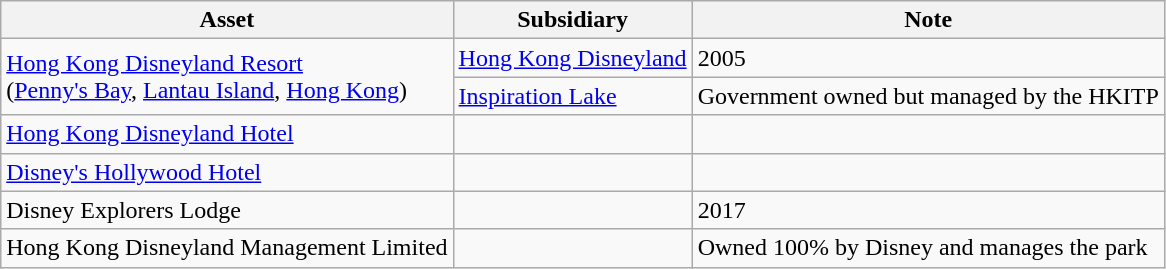<table class="wikitable">
<tr>
<th>Asset</th>
<th>Subsidiary</th>
<th>Note</th>
</tr>
<tr>
<td rowspan="2"><a href='#'>Hong Kong Disneyland Resort</a><br>(<a href='#'>Penny's Bay</a>, <a href='#'>Lantau Island</a>, <a href='#'>Hong Kong</a>)</td>
<td><a href='#'>Hong Kong Disneyland</a></td>
<td>2005</td>
</tr>
<tr>
<td><a href='#'>Inspiration Lake</a></td>
<td>Government owned but managed by the HKITP</td>
</tr>
<tr>
<td><a href='#'>Hong Kong Disneyland Hotel</a></td>
<td></td>
<td></td>
</tr>
<tr>
<td><a href='#'>Disney's Hollywood Hotel</a></td>
<td></td>
<td></td>
</tr>
<tr>
<td>Disney Explorers Lodge</td>
<td></td>
<td>2017</td>
</tr>
<tr>
<td>Hong Kong Disneyland Management Limited</td>
<td></td>
<td>Owned 100% by Disney and manages the park</td>
</tr>
</table>
